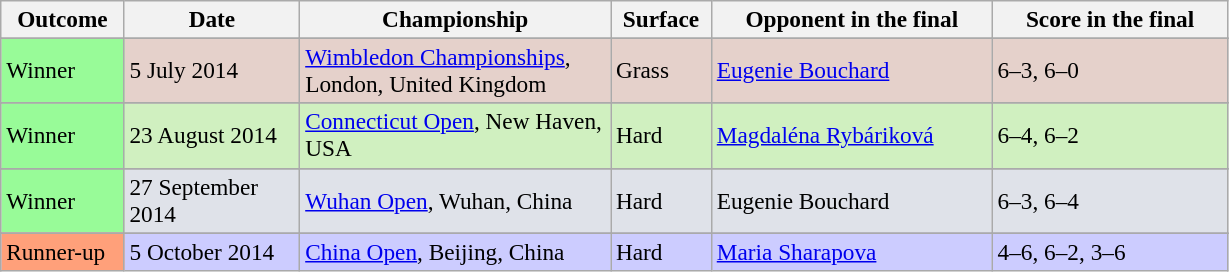<table class="sortable wikitable" style=font-size:97%>
<tr>
<th width=75>Outcome</th>
<th width=110>Date</th>
<th width=200>Championship</th>
<th width=60>Surface</th>
<th width=180>Opponent in the final</th>
<th width=150>Score in the final</th>
</tr>
<tr>
</tr>
<tr bgcolor=e5d1cb>
<td bgcolor=98FB98>Winner</td>
<td>5 July 2014</td>
<td><a href='#'>Wimbledon Championships</a>, London, United Kingdom</td>
<td>Grass</td>
<td> <a href='#'>Eugenie Bouchard</a></td>
<td>6–3, 6–0</td>
</tr>
<tr>
</tr>
<tr bgcolor=#D0F0C0>
<td bgcolor=98FB98>Winner</td>
<td>23 August 2014</td>
<td><a href='#'>Connecticut Open</a>, New Haven, USA</td>
<td>Hard</td>
<td> <a href='#'>Magdaléna Rybáriková</a></td>
<td>6–4, 6–2</td>
</tr>
<tr>
</tr>
<tr bgcolor=#dfe2e9>
<td bgcolor=98FB98>Winner</td>
<td>27 September 2014</td>
<td><a href='#'>Wuhan Open</a>, Wuhan, China</td>
<td>Hard</td>
<td> Eugenie Bouchard</td>
<td>6–3, 6–4</td>
</tr>
<tr>
</tr>
<tr bgcolor=CCCCFF>
<td bgcolor=ffa07a>Runner-up</td>
<td>5 October 2014</td>
<td><a href='#'>China Open</a>, Beijing, China</td>
<td>Hard</td>
<td> <a href='#'>Maria Sharapova</a></td>
<td>4–6, 6–2, 3–6</td>
</tr>
</table>
